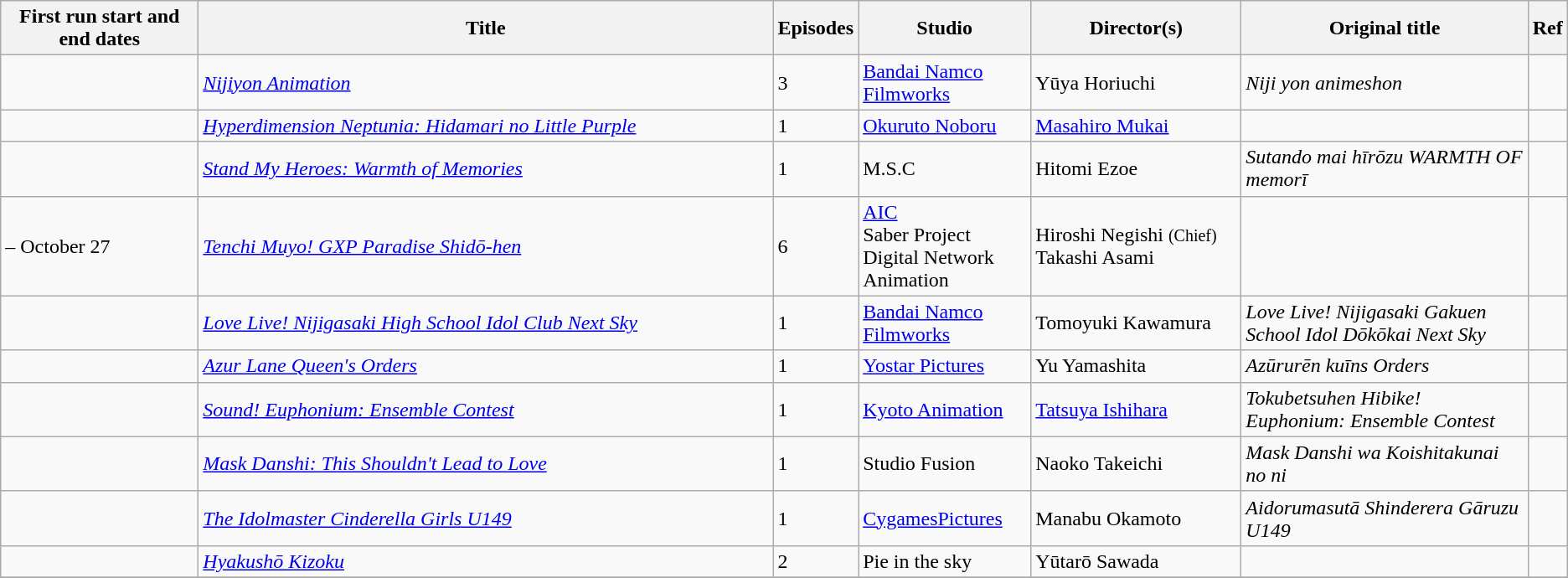<table class="wikitable sortable" border="1">
<tr>
<th data-sort-type="text" width="150px">First run start and end dates</th>
<th width="450px">Title</th>
<th data-sort-type="text" width="10px">Episodes</th>
<th data-sort-type="text" width="130px">Studio</th>
<th data-sort-type="text" width="160px">Director(s)</th>
<th>Original title</th>
<th class="unsortable" width="5px">Ref</th>
</tr>
<tr>
<td></td>
<td><em><a href='#'>Nijiyon Animation</a></em></td>
<td>3</td>
<td><a href='#'>Bandai Namco Filmworks</a></td>
<td>Yūya Horiuchi</td>
<td><em>Niji yon animeshon</em></td>
<td></td>
</tr>
<tr>
<td></td>
<td><em><a href='#'>Hyperdimension Neptunia: Hidamari no Little Purple</a></em></td>
<td>1</td>
<td><a href='#'>Okuruto Noboru</a></td>
<td><a href='#'>Masahiro Mukai</a></td>
<td></td>
<td></td>
</tr>
<tr>
<td></td>
<td><em><a href='#'>Stand My Heroes: Warmth of Memories</a></em></td>
<td>1</td>
<td>M.S.C</td>
<td>Hitomi Ezoe</td>
<td><em>Sutando mai hīrōzu WARMTH OF memorī</em></td>
<td></td>
</tr>
<tr>
<td> – October 27</td>
<td><em><a href='#'>Tenchi Muyo! GXP Paradise Shidō-hen</a></em></td>
<td>6</td>
<td><a href='#'>AIC</a><br>Saber Project<br>Digital Network Animation</td>
<td>Hiroshi Negishi <small>(Chief)</small><br>Takashi Asami</td>
<td></td>
<td></td>
</tr>
<tr>
<td></td>
<td><em><a href='#'>Love Live! Nijigasaki High School Idol Club Next Sky</a></em></td>
<td>1</td>
<td><a href='#'>Bandai Namco Filmworks</a></td>
<td>Tomoyuki Kawamura</td>
<td><em>Love Live! Nijigasaki Gakuen School Idol Dōkōkai Next Sky</em></td>
<td></td>
</tr>
<tr>
<td></td>
<td><em><a href='#'>Azur Lane Queen's Orders</a></em></td>
<td>1</td>
<td><a href='#'>Yostar Pictures</a></td>
<td>Yu Yamashita</td>
<td><em>Azūrurēn kuīns Orders</em></td>
<td></td>
</tr>
<tr>
<td></td>
<td><em><a href='#'>Sound! Euphonium: Ensemble Contest</a></em></td>
<td>1</td>
<td><a href='#'>Kyoto Animation</a></td>
<td><a href='#'>Tatsuya Ishihara</a></td>
<td><em>Tokubetsuhen Hibike! Euphonium: Ensemble Contest</em></td>
<td></td>
</tr>
<tr>
<td></td>
<td><em><a href='#'>Mask Danshi: This Shouldn't Lead to Love</a></em></td>
<td>1</td>
<td>Studio Fusion</td>
<td>Naoko Takeichi</td>
<td><em>Mask Danshi wa Koishitakunai no ni</em></td>
<td></td>
</tr>
<tr>
<td></td>
<td><em><a href='#'>The Idolmaster Cinderella Girls U149</a></em></td>
<td>1</td>
<td><a href='#'>CygamesPictures</a></td>
<td>Manabu Okamoto</td>
<td><em>Aidorumasutā Shinderera Gāruzu U149</em></td>
<td></td>
</tr>
<tr>
<td></td>
<td><em><a href='#'>Hyakushō Kizoku</a></em></td>
<td>2</td>
<td>Pie in the sky</td>
<td>Yūtarō Sawada</td>
<td></td>
<td></td>
</tr>
<tr>
</tr>
</table>
